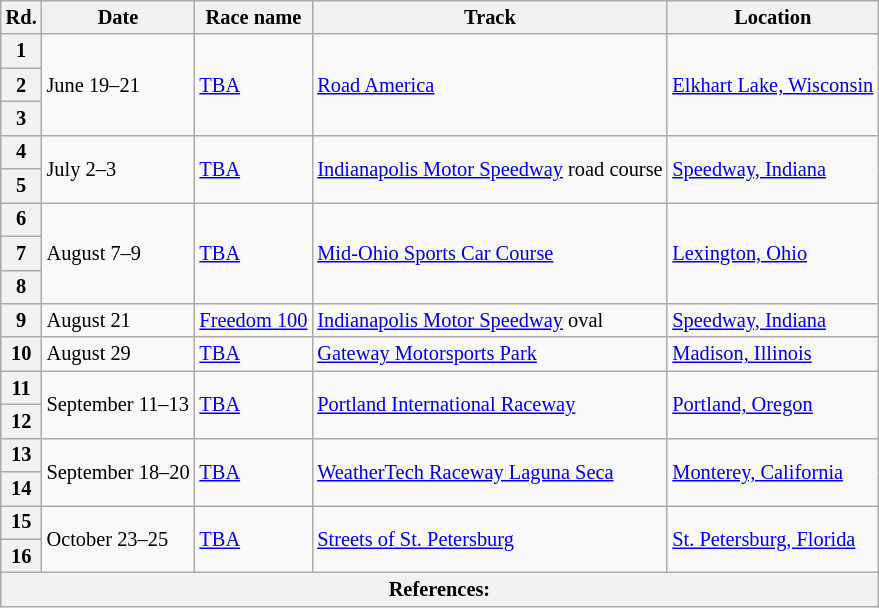<table class="wikitable" style="font-size: 85%">
<tr>
<th>Rd.</th>
<th>Date</th>
<th>Race name</th>
<th>Track</th>
<th>Location</th>
</tr>
<tr>
<th>1</th>
<td rowspan=3>June 19–21</td>
<td rowspan=3><a href='#'>TBA</a></td>
<td rowspan=3> <a href='#'>Road America</a></td>
<td rowspan=3><a href='#'>Elkhart Lake, Wisconsin</a></td>
</tr>
<tr>
<th>2</th>
</tr>
<tr>
<th>3</th>
</tr>
<tr>
<th>4</th>
<td rowspan=2>July 2–3</td>
<td rowspan=2><a href='#'>TBA</a></td>
<td rowspan=2> <a href='#'>Indianapolis Motor Speedway</a> road course</td>
<td rowspan=2><a href='#'>Speedway, Indiana</a></td>
</tr>
<tr>
<th>5</th>
</tr>
<tr>
<th>6</th>
<td rowspan=3>August 7–9</td>
<td rowspan=3><a href='#'>TBA</a></td>
<td rowspan=3> <a href='#'>Mid-Ohio Sports Car Course</a></td>
<td rowspan=3><a href='#'>Lexington, Ohio</a></td>
</tr>
<tr>
<th>7</th>
</tr>
<tr>
<th>8</th>
</tr>
<tr>
<th>9</th>
<td>August 21</td>
<td><a href='#'>Freedom 100</a></td>
<td> <a href='#'>Indianapolis Motor Speedway</a> oval</td>
<td><a href='#'>Speedway, Indiana</a></td>
</tr>
<tr>
<th>10</th>
<td>August 29</td>
<td><a href='#'>TBA</a></td>
<td> <a href='#'>Gateway Motorsports Park</a></td>
<td><a href='#'>Madison, Illinois</a></td>
</tr>
<tr>
<th>11</th>
<td rowspan=2>September 11–13</td>
<td rowspan=2><a href='#'>TBA</a></td>
<td rowspan=2> <a href='#'>Portland International Raceway</a></td>
<td rowspan=2><a href='#'>Portland, Oregon</a></td>
</tr>
<tr>
<th>12</th>
</tr>
<tr>
<th>13</th>
<td rowspan=2>September 18–20</td>
<td rowspan=2><a href='#'>TBA</a></td>
<td rowspan=2> <a href='#'>WeatherTech Raceway Laguna Seca</a></td>
<td rowspan=2><a href='#'>Monterey, California</a></td>
</tr>
<tr>
<th>14</th>
</tr>
<tr>
<th>15</th>
<td rowspan=2>October 23–25</td>
<td rowspan=2><a href='#'>TBA</a></td>
<td rowspan=2> <a href='#'>Streets of St. Petersburg</a></td>
<td rowspan=2><a href='#'>St. Petersburg, Florida</a></td>
</tr>
<tr>
<th>16</th>
</tr>
<tr>
<th colspan=5>References:</th>
</tr>
</table>
